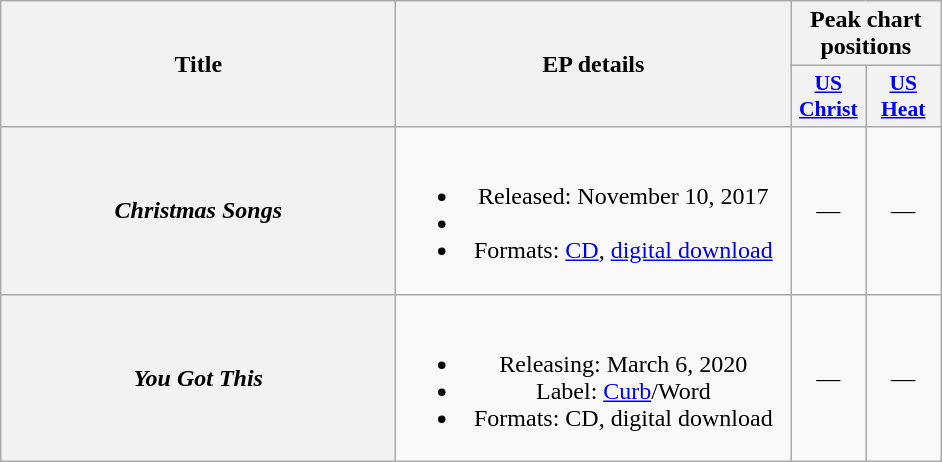<table class="wikitable plainrowheaders" style="text-align:center;">
<tr>
<th scope="col" rowspan="2" style="width:16em;">Title</th>
<th scope="col" rowspan="2" style="width:16em;">EP details</th>
<th scope="col" colspan="2">Peak chart positions</th>
</tr>
<tr>
<th style="width:3em; font-size:90%"><a href='#'>US<br>Christ</a></th>
<th style="width:3em; font-size:90%"><a href='#'>US<br>Heat</a></th>
</tr>
<tr>
<th scope="row"><em>Christmas Songs</em></th>
<td><br><ul><li>Released: November 10, 2017</li><li></li><li>Formats: <a href='#'>CD</a>, <a href='#'>digital download</a></li></ul></td>
<td>—</td>
<td>—</td>
</tr>
<tr>
<th scope="row"><em>You Got This</em></th>
<td><br><ul><li>Releasing: March 6, 2020</li><li>Label: <a href='#'>Curb</a>/Word</li><li>Formats: CD, digital download</li></ul></td>
<td>—</td>
<td>—</td>
</tr>
</table>
